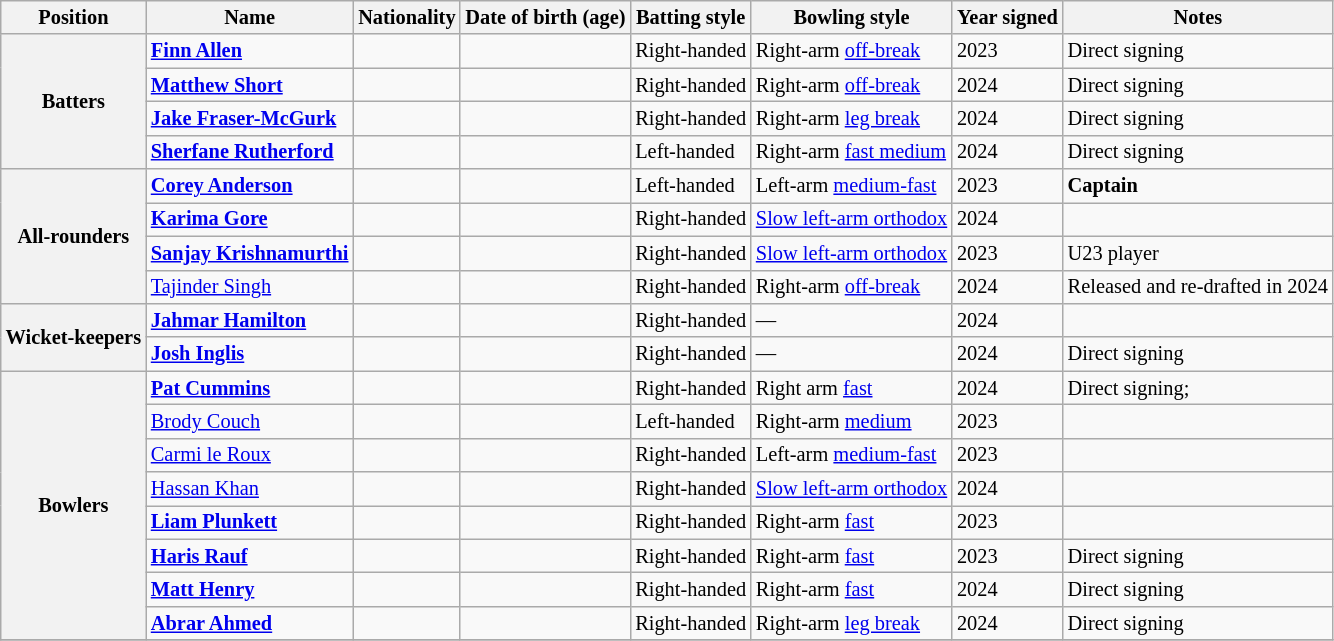<table class="wikitable" style="font-size:85%;">
<tr>
<th scope="col">Position</th>
<th scope="col">Name</th>
<th scope="col">Nationality</th>
<th scope="col">Date of birth (age)</th>
<th scope="col">Batting style</th>
<th scope="col">Bowling style</th>
<th scope="col">Year signed</th>
<th scope="col">Notes</th>
</tr>
<tr>
<th rowspan="4" style="background: #DCDCDC text-align=center;">Batters</th>
<td scope="row"><strong><a href='#'>Finn Allen</a></strong></td>
<td></td>
<td></td>
<td>Right-handed</td>
<td>Right-arm <a href='#'>off-break</a></td>
<td>2023</td>
<td>Direct signing</td>
</tr>
<tr>
<td scope="row"><strong><a href='#'>Matthew Short</a></strong></td>
<td></td>
<td></td>
<td>Right-handed</td>
<td>Right-arm <a href='#'>off-break</a></td>
<td>2024</td>
<td>Direct signing</td>
</tr>
<tr>
<td scope="row"><strong><a href='#'>Jake Fraser-McGurk</a></strong></td>
<td></td>
<td></td>
<td>Right-handed</td>
<td>Right-arm <a href='#'>leg break</a></td>
<td>2024</td>
<td>Direct signing</td>
</tr>
<tr>
<td><strong><a href='#'>Sherfane Rutherford</a></strong></td>
<td></td>
<td></td>
<td>Left-handed</td>
<td>Right-arm <a href='#'>fast medium</a></td>
<td>2024</td>
<td>Direct signing</td>
</tr>
<tr>
<th rowspan="4" style="background: #DCDCDC text-align=center;">All-rounders</th>
<td scope="row"><strong><a href='#'>Corey Anderson</a></strong></td>
<td></td>
<td></td>
<td>Left-handed</td>
<td>Left-arm <a href='#'>medium-fast</a></td>
<td>2023</td>
<td><strong>Captain</strong></td>
</tr>
<tr>
<td scope="row"><strong><a href='#'>Karima Gore</a></strong></td>
<td></td>
<td></td>
<td>Right-handed</td>
<td><a href='#'>Slow left-arm orthodox</a></td>
<td>2024</td>
<td></td>
</tr>
<tr>
<td scope="row"><strong><a href='#'>Sanjay Krishnamurthi</a></strong></td>
<td></td>
<td></td>
<td>Right-handed</td>
<td><a href='#'>Slow left-arm orthodox</a></td>
<td>2023</td>
<td>U23 player</td>
</tr>
<tr>
<td scope="row"><a href='#'>Tajinder Singh</a></td>
<td></td>
<td></td>
<td>Right-handed</td>
<td>Right-arm <a href='#'>off-break</a></td>
<td>2024</td>
<td>Released and re-drafted in 2024</td>
</tr>
<tr>
<th rowspan="2" style="background: #DCDCDC text-align=center;">Wicket-keepers</th>
<td scope="row"><strong><a href='#'>Jahmar Hamilton</a></strong></td>
<td></td>
<td></td>
<td>Right-handed</td>
<td>—</td>
<td>2024</td>
<td></td>
</tr>
<tr>
<td scope="row"><strong><a href='#'>Josh Inglis</a></strong></td>
<td></td>
<td></td>
<td>Right-handed</td>
<td>—</td>
<td>2024</td>
<td>Direct signing</td>
</tr>
<tr>
<th rowspan="8" style="background: #DCDCDC text-align=center;">Bowlers</th>
<td><strong><a href='#'>Pat Cummins</a></strong></td>
<td></td>
<td></td>
<td>Right-handed</td>
<td>Right arm <a href='#'>fast</a></td>
<td>2024</td>
<td>Direct signing;</td>
</tr>
<tr>
<td scope="row"><a href='#'>Brody Couch</a></td>
<td></td>
<td></td>
<td>Left-handed</td>
<td>Right-arm <a href='#'>medium</a></td>
<td>2023</td>
<td></td>
</tr>
<tr>
<td scope="row"><a href='#'>Carmi le Roux</a></td>
<td></td>
<td></td>
<td>Right-handed</td>
<td>Left-arm <a href='#'>medium-fast</a></td>
<td>2023</td>
<td></td>
</tr>
<tr>
<td scope="row"><a href='#'>Hassan Khan</a></td>
<td></td>
<td></td>
<td>Right-handed</td>
<td><a href='#'>Slow left-arm orthodox</a></td>
<td>2024</td>
<td></td>
</tr>
<tr>
<td scope="row"><strong><a href='#'>Liam Plunkett</a></strong></td>
<td></td>
<td></td>
<td>Right-handed</td>
<td>Right-arm <a href='#'>fast</a></td>
<td>2023</td>
<td></td>
</tr>
<tr>
<td scope="row"><strong><a href='#'>Haris Rauf</a></strong></td>
<td></td>
<td></td>
<td>Right-handed</td>
<td>Right-arm <a href='#'>fast</a></td>
<td>2023</td>
<td>Direct signing</td>
</tr>
<tr>
<td scope="row"><strong><a href='#'>Matt Henry</a></strong></td>
<td></td>
<td></td>
<td>Right-handed</td>
<td>Right-arm <a href='#'>fast</a></td>
<td>2024</td>
<td>Direct signing</td>
</tr>
<tr>
<td><strong><a href='#'>Abrar Ahmed</a></strong></td>
<td></td>
<td></td>
<td>Right-handed</td>
<td>Right-arm <a href='#'>leg break</a></td>
<td>2024</td>
<td>Direct signing</td>
</tr>
<tr>
</tr>
</table>
